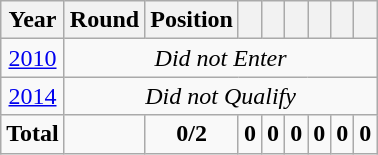<table class="wikitable" style="text-align: center;">
<tr>
<th>Year</th>
<th>Round</th>
<th>Position</th>
<th></th>
<th></th>
<th></th>
<th></th>
<th></th>
<th></th>
</tr>
<tr>
<td> <a href='#'>2010</a></td>
<td colspan=8><em>Did not Enter</em></td>
</tr>
<tr>
<td> <a href='#'>2014</a></td>
<td colspan=8><em>Did not Qualify</em></td>
</tr>
<tr>
<td><strong>Total</strong></td>
<td></td>
<td><strong>0/2</strong></td>
<td><strong>0</strong></td>
<td><strong>0</strong></td>
<td><strong>0</strong></td>
<td><strong>0</strong></td>
<td><strong>0</strong></td>
<td><strong>0</strong></td>
</tr>
</table>
